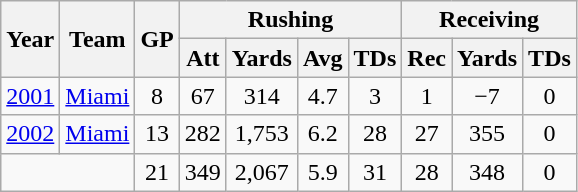<table class="wikitable" style="text-align:center;">
<tr>
<th rowspan="2">Year</th>
<th rowspan="2">Team</th>
<th rowspan="2">GP</th>
<th colspan=4>Rushing</th>
<th colspan=3>Receiving</th>
</tr>
<tr>
<th>Att</th>
<th>Yards</th>
<th>Avg</th>
<th>TDs</th>
<th>Rec</th>
<th>Yards</th>
<th>TDs</th>
</tr>
<tr>
<td><a href='#'>2001</a></td>
<td><a href='#'>Miami</a></td>
<td>8</td>
<td>67</td>
<td>314</td>
<td>4.7</td>
<td>3</td>
<td>1</td>
<td>−7</td>
<td>0</td>
</tr>
<tr>
<td><a href='#'>2002</a></td>
<td><a href='#'>Miami</a></td>
<td>13</td>
<td>282</td>
<td>1,753</td>
<td>6.2</td>
<td>28</td>
<td>27</td>
<td>355</td>
<td>0</td>
</tr>
<tr>
<td colspan=2><strong></strong></td>
<td>21</td>
<td>349</td>
<td>2,067</td>
<td>5.9</td>
<td>31</td>
<td>28</td>
<td>348</td>
<td>0</td>
</tr>
</table>
